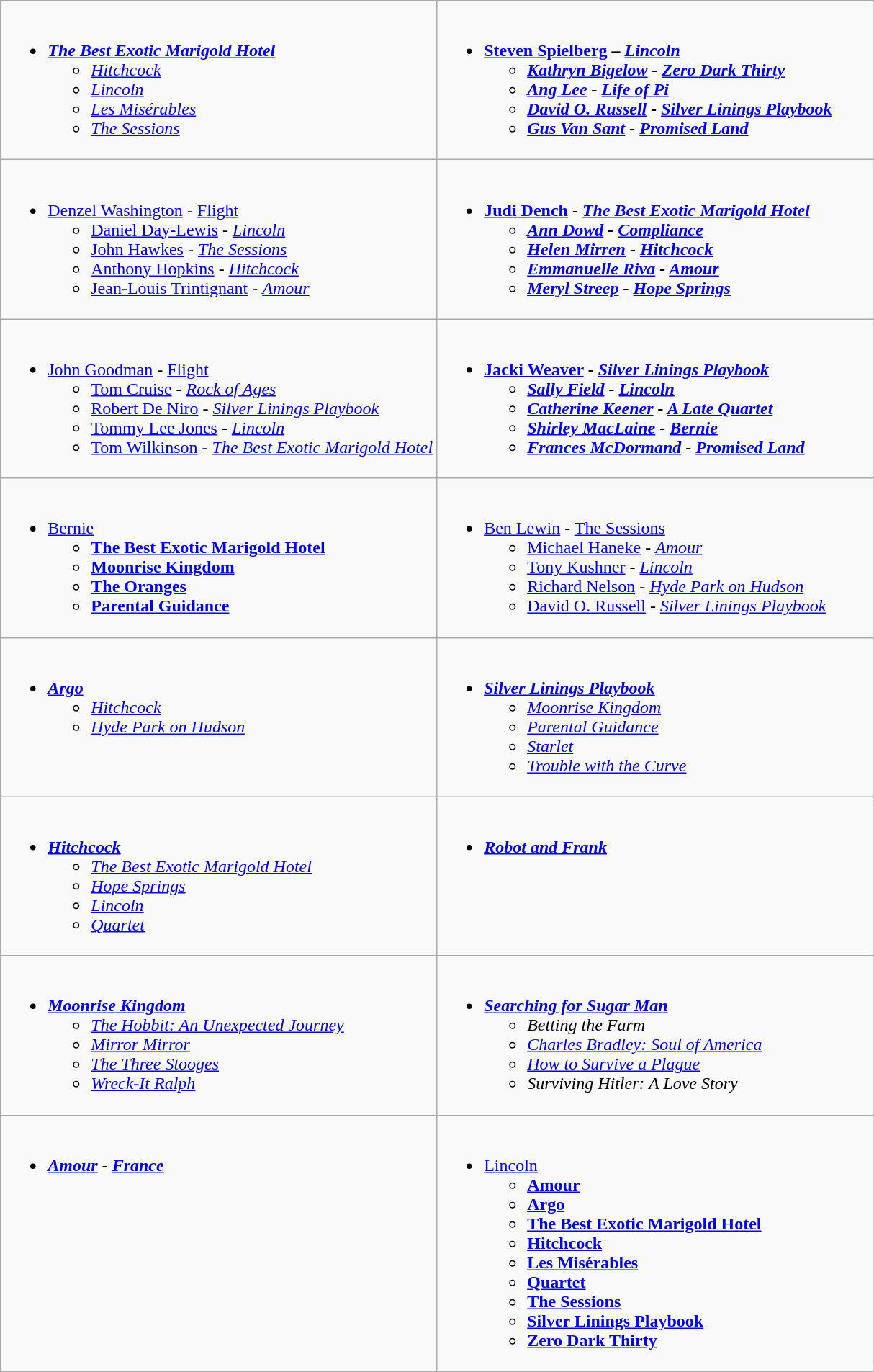<table class=wikitable>
<tr>
<td style="vertical-align:top; width:50%;"><br><ul><li><strong><em><a href='#'>The Best Exotic Marigold Hotel</a></em></strong><ul><li><em><a href='#'>Hitchcock</a></em></li><li><em><a href='#'>Lincoln</a></em></li><li><em><a href='#'>Les Misérables</a></em></li><li><em><a href='#'>The Sessions</a></em></li></ul></li></ul></td>
<td style="vertical-align:top; width:50%;"><br><ul><li><strong><a href='#'>Steven Spielberg</a> – <em><a href='#'>Lincoln</a><strong><em><ul><li><a href='#'>Kathryn Bigelow</a> - </em><a href='#'>Zero Dark Thirty</a><em></li><li><a href='#'>Ang Lee</a> - </em><a href='#'>Life of Pi</a><em></li><li><a href='#'>David O. Russell</a> - </em><a href='#'>Silver Linings Playbook</a><em></li><li><a href='#'>Gus Van Sant</a> - </em><a href='#'>Promised Land</a><em></li></ul></li></ul></td>
</tr>
<tr>
<td style="vertical-align:top; width:50%;"><br><ul><li></strong><a href='#'>Denzel Washington</a> - </em><a href='#'>Flight</a></em></strong><ul><li><a href='#'>Daniel Day-Lewis</a> - <em><a href='#'>Lincoln</a></em></li><li><a href='#'>John Hawkes</a> - <em><a href='#'>The Sessions</a></em></li><li><a href='#'>Anthony Hopkins</a> - <em><a href='#'>Hitchcock</a></em></li><li><a href='#'>Jean-Louis Trintignant</a> - <em><a href='#'>Amour</a></em></li></ul></li></ul></td>
<td style="vertical-align:top; width:50%;"><br><ul><li><strong><a href='#'>Judi Dench</a> - <em><a href='#'>The Best Exotic Marigold Hotel</a><strong><em><ul><li><a href='#'>Ann Dowd</a> - </em><a href='#'>Compliance</a><em></li><li><a href='#'>Helen Mirren</a> - </em><a href='#'>Hitchcock</a><em></li><li><a href='#'>Emmanuelle Riva</a> - </em><a href='#'>Amour</a><em></li><li><a href='#'>Meryl Streep</a> - </em><a href='#'>Hope Springs</a><em></li></ul></li></ul></td>
</tr>
<tr>
<td style="vertical-align:top; width:50%;"><br><ul><li></strong><a href='#'>John Goodman</a> - </em><a href='#'>Flight</a></em></strong><ul><li><a href='#'>Tom Cruise</a> - <em><a href='#'>Rock of Ages</a></em></li><li><a href='#'>Robert De Niro</a> - <em><a href='#'>Silver Linings Playbook</a></em></li><li><a href='#'>Tommy Lee Jones</a> - <em><a href='#'>Lincoln</a></em></li><li><a href='#'>Tom Wilkinson</a> - <em><a href='#'>The Best Exotic Marigold Hotel</a></em></li></ul></li></ul></td>
<td style="vertical-align:top; width:50%;"><br><ul><li><strong><a href='#'>Jacki Weaver</a> - <em><a href='#'>Silver Linings Playbook</a><strong><em><ul><li><a href='#'>Sally Field</a> - </em><a href='#'>Lincoln</a><em></li><li><a href='#'>Catherine Keener</a> - </em><a href='#'>A Late Quartet</a><em></li><li><a href='#'>Shirley MacLaine</a> - </em><a href='#'>Bernie</a><em></li><li><a href='#'>Frances McDormand</a> - </em><a href='#'>Promised Land</a><em></li></ul></li></ul></td>
</tr>
<tr>
<td style="vertical-align:top; width:50%;"><br><ul><li></em></strong><a href='#'>Bernie</a><strong><em><ul><li></em><a href='#'>The Best Exotic Marigold Hotel</a><em></li><li></em><a href='#'>Moonrise Kingdom</a><em></li><li></em><a href='#'>The Oranges</a><em></li><li></em><a href='#'>Parental Guidance</a><em></li></ul></li></ul></td>
<td style="vertical-align:top; width:50%;"><br><ul><li></strong><a href='#'>Ben Lewin</a> - </em><a href='#'>The Sessions</a></em></strong><ul><li><a href='#'>Michael Haneke</a> - <em><a href='#'>Amour</a></em></li><li><a href='#'>Tony Kushner</a> - <em><a href='#'>Lincoln</a></em></li><li><a href='#'>Richard Nelson</a> - <em><a href='#'>Hyde Park on Hudson</a></em></li><li><a href='#'>David O. Russell</a> - <em><a href='#'>Silver Linings Playbook</a></em></li></ul></li></ul></td>
</tr>
<tr>
<td style="vertical-align:top; width:50%;"><br><ul><li><strong><em><a href='#'>Argo</a></em></strong><ul><li><em><a href='#'>Hitchcock</a></em></li><li><em><a href='#'>Hyde Park on Hudson</a></em></li></ul></li></ul></td>
<td style="vertical-align:top; width:50%;"><br><ul><li><strong><em><a href='#'>Silver Linings Playbook</a></em></strong><ul><li><em><a href='#'>Moonrise Kingdom</a></em></li><li><em><a href='#'>Parental Guidance</a></em></li><li><em><a href='#'>Starlet</a></em></li><li><em><a href='#'>Trouble with the Curve</a></em></li></ul></li></ul></td>
</tr>
<tr>
<td style="vertical-align:top; width:50%;"><br><ul><li><strong><em><a href='#'>Hitchcock</a></em></strong><ul><li><em><a href='#'>The Best Exotic Marigold Hotel</a></em></li><li><em><a href='#'>Hope Springs</a></em></li><li><em><a href='#'>Lincoln</a></em></li><li><em><a href='#'>Quartet</a></em></li></ul></li></ul></td>
<td style="vertical-align:top; width:50%;"><br><ul><li><strong><em><a href='#'>Robot and Frank</a></em></strong></li></ul></td>
</tr>
<tr>
<td style="vertical-align:top; width:50%;"><br><ul><li><strong><em><a href='#'>Moonrise Kingdom</a></em></strong><ul><li><em><a href='#'>The Hobbit: An Unexpected Journey</a></em></li><li><em><a href='#'>Mirror Mirror</a></em></li><li><em><a href='#'>The Three Stooges</a></em></li><li><em><a href='#'>Wreck-It Ralph</a></em></li></ul></li></ul></td>
<td style="vertical-align:top; width:50%;"><br><ul><li><strong><em><a href='#'>Searching for Sugar Man</a></em></strong><ul><li><em>Betting the Farm</em></li><li><em><a href='#'>Charles Bradley: Soul of America</a></em></li><li><em><a href='#'>How to Survive a Plague</a></em></li><li><em>Surviving Hitler: A Love Story</em></li></ul></li></ul></td>
</tr>
<tr>
<td style="vertical-align:top; width:50%;"><br><ul><li><strong><em><a href='#'>Amour</a><em> - <a href='#'>France</a><strong></li></ul></td>
<td style="vertical-align:top; width:50%;"><br><ul><li></em></strong><a href='#'>Lincoln</a><strong><em><ul><li></em><a href='#'>Amour</a><em></li><li></em><a href='#'>Argo</a><em></li><li></em><a href='#'>The Best Exotic Marigold Hotel</a><em></li><li></em><a href='#'>Hitchcock</a><em></li><li></em><a href='#'>Les Misérables</a><em></li><li></em><a href='#'>Quartet</a><em></li><li></em><a href='#'>The Sessions</a><em></li><li></em><a href='#'>Silver Linings Playbook</a><em></li><li></em><a href='#'>Zero Dark Thirty</a><em></li></ul></li></ul></td>
</tr>
</table>
